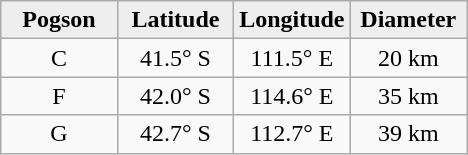<table class="wikitable">
<tr>
<th width="25%" style="background:#eeeeee;">Pogson</th>
<th width="25%" style="background:#eeeeee;">Latitude</th>
<th width="25%" style="background:#eeeeee;">Longitude</th>
<th width="25%" style="background:#eeeeee;">Diameter</th>
</tr>
<tr>
<td align="center">C</td>
<td align="center">41.5° S</td>
<td align="center">111.5° E</td>
<td align="center">20 km</td>
</tr>
<tr>
<td align="center">F</td>
<td align="center">42.0° S</td>
<td align="center">114.6° E</td>
<td align="center">35 km</td>
</tr>
<tr>
<td align="center">G</td>
<td align="center">42.7° S</td>
<td align="center">112.7° E</td>
<td align="center">39 km</td>
</tr>
</table>
